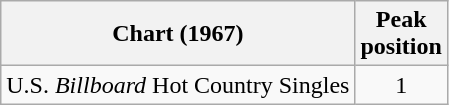<table class="wikitable">
<tr>
<th align="left">Chart (1967)</th>
<th align="center">Peak<br>position</th>
</tr>
<tr>
<td align="left">U.S. <em>Billboard</em> Hot Country Singles</td>
<td align="center">1</td>
</tr>
</table>
